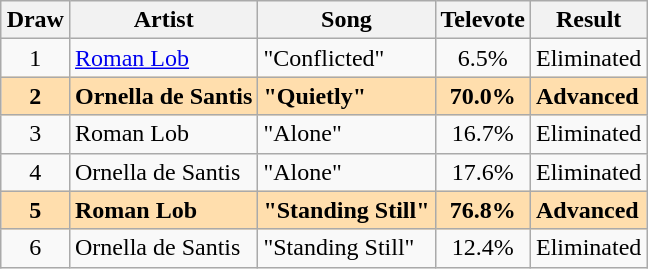<table class="sortable wikitable" style="margin: 1em auto 1em auto; text-align:center">
<tr>
<th>Draw</th>
<th>Artist</th>
<th>Song</th>
<th>Televote</th>
<th>Result</th>
</tr>
<tr>
<td>1</td>
<td align="left"><a href='#'>Roman Lob</a></td>
<td align="left">"Conflicted"</td>
<td>6.5%</td>
<td align="left">Eliminated</td>
</tr>
<tr style="font-weight:bold; background:navajowhite">
<td>2</td>
<td align="left">Ornella de Santis</td>
<td align="left">"Quietly"</td>
<td>70.0%</td>
<td align="left">Advanced</td>
</tr>
<tr>
<td>3</td>
<td align="left">Roman Lob</td>
<td align="left">"Alone"</td>
<td>16.7%</td>
<td align="left">Eliminated</td>
</tr>
<tr>
<td>4</td>
<td align="left">Ornella de Santis</td>
<td align="left">"Alone"</td>
<td>17.6%</td>
<td align="left">Eliminated</td>
</tr>
<tr style="font-weight:bold; background:navajowhite">
<td>5</td>
<td align="left">Roman Lob</td>
<td align="left">"Standing Still"</td>
<td>76.8%</td>
<td align="left">Advanced</td>
</tr>
<tr>
<td>6</td>
<td align="left">Ornella de Santis</td>
<td align="left">"Standing Still"</td>
<td>12.4%</td>
<td align="left">Eliminated</td>
</tr>
</table>
